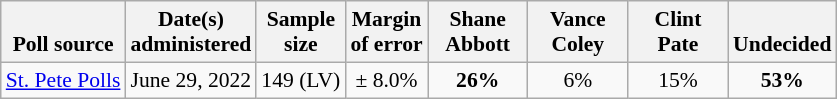<table class="wikitable" style="font-size:90%;text-align:center;">
<tr valign=bottom>
<th>Poll source</th>
<th>Date(s)<br>administered</th>
<th>Sample<br>size</th>
<th>Margin<br>of error</th>
<th style="width:60px;">Shane<br>Abbott</th>
<th style="width:60px;">Vance<br>Coley</th>
<th style="width:60px;">Clint<br>Pate</th>
<th>Undecided</th>
</tr>
<tr>
<td style="text-align:left;"><a href='#'>St. Pete Polls</a></td>
<td>June 29, 2022</td>
<td>149 (LV)</td>
<td>± 8.0%</td>
<td><strong>26%</strong></td>
<td>6%</td>
<td>15%</td>
<td><strong>53%</strong></td>
</tr>
</table>
